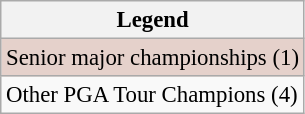<table class="wikitable" style="font-size:95%;">
<tr>
<th>Legend</th>
</tr>
<tr style="background:#e5d1cb;">
<td>Senior major championships (1)</td>
</tr>
<tr>
<td>Other PGA Tour Champions (4)</td>
</tr>
</table>
